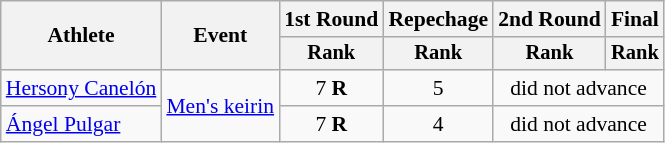<table class="wikitable" style="font-size:90%">
<tr>
<th rowspan=2>Athlete</th>
<th rowspan=2>Event</th>
<th>1st Round</th>
<th>Repechage</th>
<th>2nd Round</th>
<th>Final</th>
</tr>
<tr style="font-size:95%">
<th>Rank</th>
<th>Rank</th>
<th>Rank</th>
<th>Rank</th>
</tr>
<tr align=center>
<td align=left><a href='#'>Hersony Canelón</a></td>
<td align=left rowspan=2><a href='#'>Men's keirin</a></td>
<td>7 <strong>R</strong></td>
<td>5</td>
<td colspan=2>did not advance</td>
</tr>
<tr align=center>
<td align=left><a href='#'>Ángel Pulgar</a></td>
<td>7 <strong>R</strong></td>
<td>4</td>
<td colspan=2>did not advance</td>
</tr>
</table>
